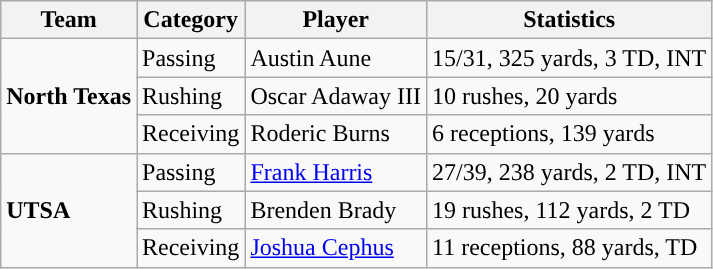<table class="wikitable" style="float: left;">
<tr>
<th>Team</th>
<th>Category</th>
<th>Player</th>
<th>Statistics</th>
</tr>
<tr>
<td rowspan=3><strong>North Texas</strong></td>
<td>Passing</td>
<td>Austin Aune</td>
<td>15/31, 325 yards, 3 TD, INT</td>
</tr>
<tr>
<td>Rushing</td>
<td>Oscar Adaway III</td>
<td>10 rushes, 20 yards</td>
</tr>
<tr>
<td>Receiving</td>
<td>Roderic Burns</td>
<td>6 receptions, 139 yards</td>
</tr>
<tr>
<td rowspan=3><strong>UTSA</strong></td>
<td>Passing</td>
<td><a href='#'>Frank Harris</a></td>
<td>27/39, 238 yards, 2 TD, INT</td>
</tr>
<tr>
<td>Rushing</td>
<td>Brenden Brady</td>
<td>19 rushes, 112 yards, 2 TD</td>
</tr>
<tr>
<td>Receiving</td>
<td><a href='#'>Joshua Cephus</a></td>
<td>11 receptions, 88 yards, TD</td>
</tr>
</table>
